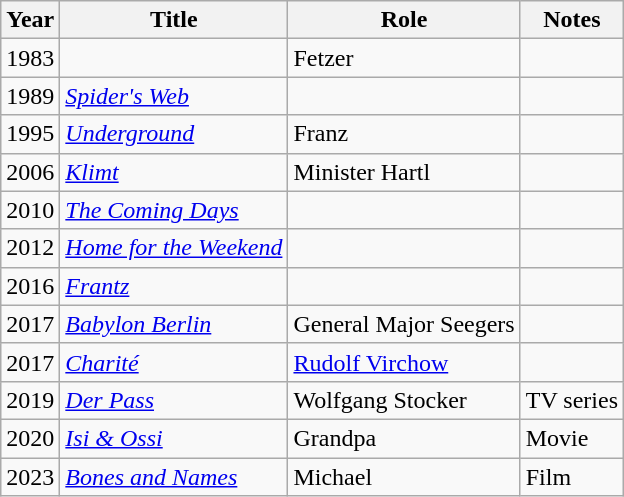<table class="wikitable sortable">
<tr>
<th>Year</th>
<th>Title</th>
<th>Role</th>
<th class="unsortable">Notes</th>
</tr>
<tr>
<td>1983</td>
<td><em></em></td>
<td>Fetzer</td>
<td></td>
</tr>
<tr>
<td>1989</td>
<td><em><a href='#'>Spider's Web</a></em></td>
<td></td>
<td></td>
</tr>
<tr>
<td>1995</td>
<td><em><a href='#'>Underground</a></em></td>
<td>Franz</td>
<td></td>
</tr>
<tr>
<td>2006</td>
<td><em><a href='#'>Klimt</a></em></td>
<td>Minister Hartl</td>
<td></td>
</tr>
<tr>
<td>2010</td>
<td><em><a href='#'>The Coming Days</a></em></td>
<td></td>
<td></td>
</tr>
<tr>
<td>2012</td>
<td><em><a href='#'>Home for the Weekend</a></em></td>
<td></td>
<td></td>
</tr>
<tr>
<td>2016</td>
<td><em><a href='#'>Frantz</a></em></td>
<td></td>
<td></td>
</tr>
<tr>
<td>2017</td>
<td><em><a href='#'>Babylon Berlin</a></em></td>
<td>General Major Seegers</td>
<td></td>
</tr>
<tr>
<td>2017</td>
<td><em><a href='#'>Charité</a></em></td>
<td><a href='#'>Rudolf Virchow</a></td>
<td></td>
</tr>
<tr>
<td>2019</td>
<td><em><a href='#'>Der Pass</a></em></td>
<td>Wolfgang Stocker</td>
<td>TV series</td>
</tr>
<tr>
<td>2020</td>
<td><em><a href='#'>Isi & Ossi</a></em></td>
<td>Grandpa</td>
<td>Movie</td>
</tr>
<tr>
<td>2023</td>
<td><em><a href='#'>Bones and Names</a></em></td>
<td>Michael</td>
<td>Film</td>
</tr>
</table>
